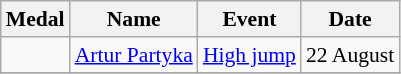<table class="wikitable" style="font-size:90%">
<tr>
<th>Medal</th>
<th>Name</th>
<th>Event</th>
<th>Date</th>
</tr>
<tr>
<td></td>
<td><a href='#'>Artur Partyka</a></td>
<td><a href='#'>High jump</a></td>
<td>22 August</td>
</tr>
<tr>
</tr>
</table>
